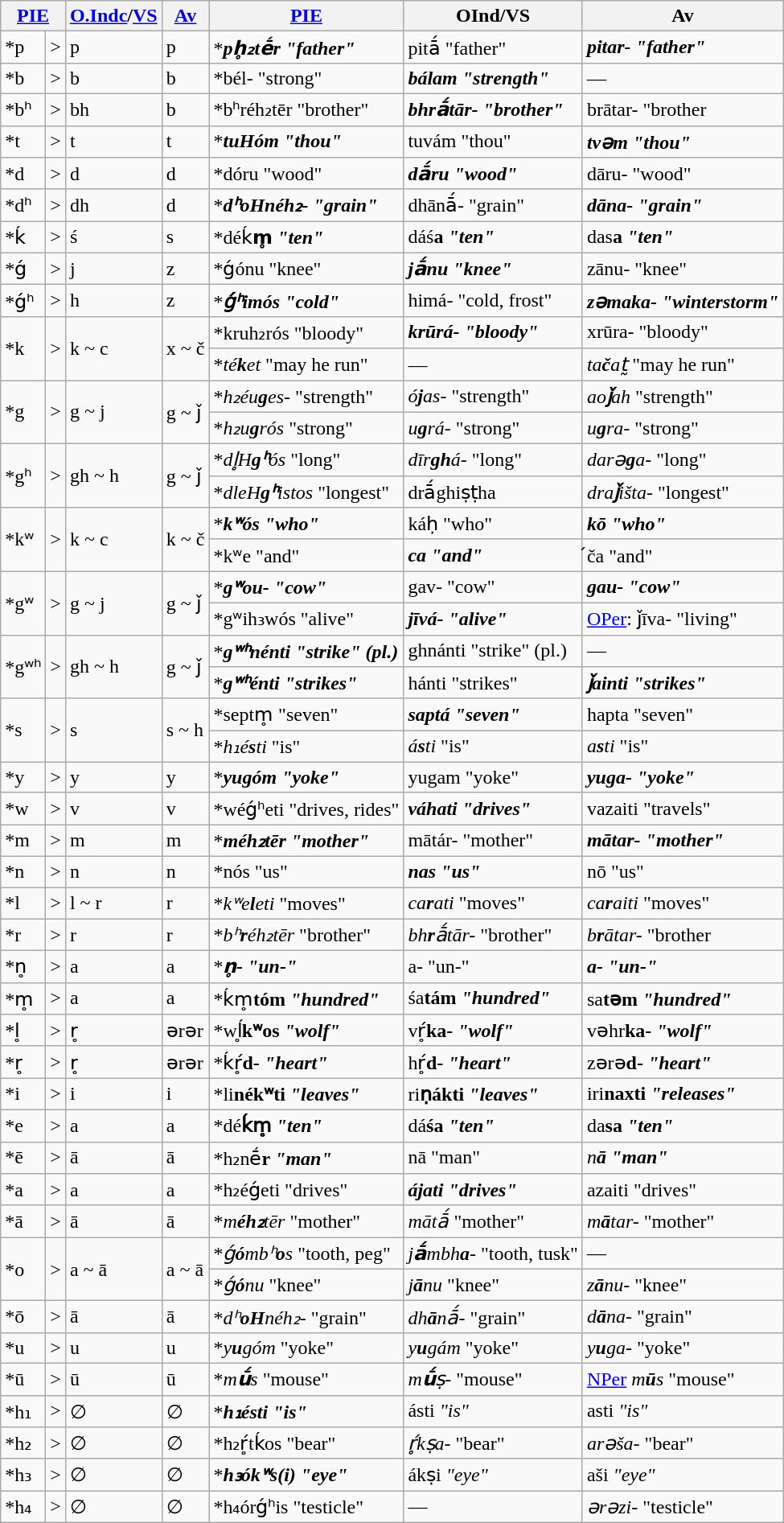<table class="wikitable">
<tr>
<th colspan=2><a href='#'>PIE</a></th>
<th><a href='#'>O.Indc</a>/<a href='#'>VS</a></th>
<th><a href='#'>Av</a></th>
<th><a href='#'>PIE</a></th>
<th>OInd/VS</th>
<th>Av</th>
</tr>
<tr>
<td>*p</td>
<td>></td>
<td>p</td>
<td>p</td>
<td>*<strong><em>p<strong>h̥₂tḗr<em> "father"</td>
<td></em></strong>p</strong>itā́</em> "father"</td>
<td><strong><em>pi<strong>tar-<em> "father"</td>
</tr>
<tr>
<td>*b</td>
<td>></td>
<td>b</td>
<td>b</td>
<td>*</em></strong>b</strong>él-</em> "strong"</td>
<td><strong><em>b<strong>álam<em> "strength"</td>
<td>—</td>
</tr>
<tr>
<td>*bʰ</td>
<td>></td>
<td>bh</td>
<td>b</td>
<td>*</em></strong>bʰ</strong>réh₂tēr</em> "brother"</td>
<td><strong><em>bh<strong>rā́tār-<em> "brother"</td>
<td></em></strong>b</strong>rātar-</em> "brother</td>
</tr>
<tr>
<td>*t</td>
<td>></td>
<td>t</td>
<td>t</td>
<td>*<strong><em>t<strong>uHóm<em> "thou"</td>
<td></em></strong>t</strong>uvám</em> "thou"</td>
<td><strong><em>t<strong>vəm<em> "thou"</td>
</tr>
<tr>
<td>*d</td>
<td>></td>
<td>d</td>
<td>d</td>
<td>*</em></strong>d</strong>óru</em> "wood"</td>
<td><strong><em>d<strong>ā́ru<em> "wood"</td>
<td></em></strong>d</strong>āru-</em> "wood"</td>
</tr>
<tr>
<td>*dʰ</td>
<td>></td>
<td>dh</td>
<td>d</td>
<td>*<strong><em>dʰ<strong>oHnéh₂-<em> "grain"</td>
<td></em></strong>dh</strong>ānā́-</em> "grain"</td>
<td><strong><em>d<strong>āna-<em> "grain"</td>
</tr>
<tr>
<td>*ḱ</td>
<td>></td>
<td>ś</td>
<td>s</td>
<td>*</em>dé</strong>ḱ<strong>m̥<em> "ten"</td>
<td></em>dá</strong>ś<strong>a<em> "ten"</td>
<td></em>da</strong>s<strong>a<em> "ten"</td>
</tr>
<tr>
<td>*ǵ</td>
<td>></td>
<td>j</td>
<td>z</td>
<td>*</em></strong>ǵ</strong>ónu</em> "knee"</td>
<td><strong><em>j<strong>ā́nu<em> "knee"</td>
<td></em></strong>z</strong>ānu-</em> "knee"</td>
</tr>
<tr>
<td>*ǵʰ</td>
<td>></td>
<td>h</td>
<td>z</td>
<td>*<strong><em>ǵʰ<strong>imós<em> "cold"</td>
<td></em></strong>h</strong>imá-</em> "cold, frost"</td>
<td><strong><em>z<strong>əmaka-<em> "winterstorm"</td>
</tr>
<tr>
<td rowspan=2>*k</td>
<td rowspan=2>></td>
<td rowspan=2>k ~ c</td>
<td rowspan=2>x ~ č</td>
<td>*</em></strong>k</strong>ruh₂rós</em> "bloody"</td>
<td><strong><em>k<strong>rūrá-<em> "bloody"</td>
<td></em></strong>x</strong>rūra-</em> "bloody"</td>
</tr>
<tr>
<td>*<em>té<strong>k</strong>et</em> "may he run"</td>
<td>—</td>
<td><em>ta<strong>č</strong>at̰</em> "may he run"</td>
</tr>
<tr>
<td rowspan=2>*g</td>
<td rowspan=2>></td>
<td rowspan=2>g ~ j</td>
<td rowspan=2>g ~ ǰ</td>
<td>*<em>h₂éu<strong>g</strong>es-</em> "strength"</td>
<td><em>ó<strong>j</strong>as-</em> "strength"</td>
<td><em>ao<strong>ǰ</strong>ah</em> "strength"</td>
</tr>
<tr>
<td>*<em>h₂u<strong>g</strong>rós</em> "strong"</td>
<td><em>u<strong>g</strong>rá-</em> "strong"</td>
<td><em>u<strong>g</strong>ra-</em> "strong"</td>
</tr>
<tr>
<td rowspan=2>*gʰ</td>
<td rowspan=2>></td>
<td rowspan=2>gh ~ h</td>
<td rowspan=2>g ~ ǰ</td>
<td>*<em>dl̥H<strong>gʰ</strong>ós</em> "long"</td>
<td><em>dīr<strong>gh</strong>á-</em> "long"</td>
<td><em>darə<strong>g</strong>a-</em> "long"</td>
</tr>
<tr>
<td>*<em>dleH<strong>gʰ</strong>istos</em> "longest"</td>
<td>drā́ghiṣṭha</td>
<td><em>dra<strong>ǰ</strong>išta-</em> "longest"</td>
</tr>
<tr>
<td rowspan=2>*kʷ</td>
<td rowspan=2>></td>
<td rowspan=2>k ~ c</td>
<td rowspan=2>k ~ č</td>
<td>*<strong><em>kʷ<strong>ós<em> "who"</td>
<td></em></strong>k</strong>áḥ</em> "who"</td>
<td><strong><em>k<strong>ō<em> "who"</td>
</tr>
<tr>
<td>*</em></strong>kʷ</strong>e</em> "and"</td>
<td><strong><em>c<strong>a<em> "and"</td>
<td></em></strong>́č</strong>a</em> "and"</td>
</tr>
<tr>
<td rowspan=2>*gʷ</td>
<td rowspan=2>></td>
<td rowspan=2>g ~ j</td>
<td rowspan=2>g ~ ǰ</td>
<td>*<strong><em>gʷ<strong>ou-<em> "cow"</td>
<td></em></strong>g</strong>av-</em> "cow"</td>
<td><strong><em>g<strong>au-<em> "cow"</td>
</tr>
<tr>
<td>*</em></strong>gʷ</strong>ih₃wós</em> "alive"</td>
<td><strong><em>j<strong>īvá-<em> "alive"</td>
<td><a href='#'>OPer</a>: </em></strong>ǰ</strong>īva-</em> "living"</td>
</tr>
<tr>
<td rowspan=2>*gʷʰ</td>
<td rowspan=2>></td>
<td rowspan=2>gh ~ h</td>
<td rowspan=2>g ~ ǰ</td>
<td>*<strong><em>gʷʰ<strong>nénti<em> "strike" (pl.)</td>
<td></em></strong>gh</strong>nánti</em> "strike" (pl.)</td>
<td>—</td>
</tr>
<tr>
<td>*<strong><em>gʷʰ<strong>énti<em> "strikes"</td>
<td></em></strong>h</strong>ánti</em> "strikes"</td>
<td><strong><em>ǰ<strong>ainti<em> "strikes"</td>
</tr>
<tr>
<td rowspan=2>*s</td>
<td rowspan=2>></td>
<td rowspan=2>s</td>
<td rowspan=2>s ~ h</td>
<td>*</em></strong>s</strong>eptm̥</em> "seven"</td>
<td><strong><em>s<strong>aptá<em> "seven"</td>
<td></em></strong>h</strong>apta</em> "seven"</td>
</tr>
<tr>
<td>*<em>h₁é<strong>s</strong>ti</em> "is"</td>
<td><em>á<strong>s</strong>ti</em> "is"</td>
<td><em>a<strong>s</strong>ti</em> "is"</td>
</tr>
<tr>
<td>*y</td>
<td>></td>
<td>y</td>
<td>y</td>
<td>*<strong><em>y<strong>ugóm<em> "yoke"</td>
<td></em></strong>y</strong>ugam</em> "yoke"</td>
<td><strong><em>y<strong>uga-<em> "yoke"</td>
</tr>
<tr>
<td>*w</td>
<td>></td>
<td>v</td>
<td>v</td>
<td>*</em></strong>w</strong>éǵʰeti</em> "drives, rides"</td>
<td><strong><em>v<strong>áhati<em> "drives"</td>
<td></em></strong>v</strong>azaiti</em> "travels"</td>
</tr>
<tr>
<td>*m</td>
<td>></td>
<td>m</td>
<td>m</td>
<td>*<strong><em>m<strong>éh₂tēr<em> "mother"</td>
<td></em></strong>m</strong>ātár-</em> "mother"</td>
<td><strong><em>m<strong>ātar-<em> "mother"</td>
</tr>
<tr>
<td>*n</td>
<td>></td>
<td>n</td>
<td>n</td>
<td>*</em></strong>n</strong>ós</em> "us"</td>
<td><strong><em>n<strong>as<em> "us"</td>
<td></em></strong>n</strong>ō</em> "us"</td>
</tr>
<tr>
<td>*l</td>
<td>></td>
<td>l ~ r</td>
<td>r</td>
<td>*<em>kʷe<strong>l</strong>eti</em> "moves"</td>
<td><em>ca<strong>r</strong>ati</em> "moves"</td>
<td><em>ca<strong>r</strong>aiti</em> "moves"</td>
</tr>
<tr>
<td>*r</td>
<td>></td>
<td>r</td>
<td>r</td>
<td>*<em>bʰ<strong>r</strong>éh₂tēr</em> "brother"</td>
<td><em>bh<strong>r</strong>ā́tār-</em> "brother"</td>
<td><em>b<strong>r</strong>ātar-</em> "brother</td>
</tr>
<tr>
<td>*n̥</td>
<td>></td>
<td>a</td>
<td>a</td>
<td>*<strong><em>n̥<strong>-<em> "un-"</td>
<td></em></strong>a</strong>-</em> "un-"</td>
<td><strong><em>a<strong>-<em> "un-"</td>
</tr>
<tr>
<td>*m̥</td>
<td>></td>
<td>a</td>
<td>a</td>
<td>*</em>ḱ</strong>m̥<strong>tóm<em> "hundred"</td>
<td></em>ś</strong>a<strong>tám<em> "hundred"</td>
<td></em>s</strong>a<strong>təm<em> "hundred"</td>
</tr>
<tr>
<td>*l̥</td>
<td>></td>
<td>r̥</td>
<td>ərər</td>
<td>*</em>w</strong>ĺ̥<strong>kʷos<em> "wolf"</td>
<td></em>v</strong>ŕ̥<strong>ka-<em> "wolf"</td>
<td></em>v</strong>əhr<strong>ka-<em> "wolf"</td>
</tr>
<tr>
<td>*r̥</td>
<td>></td>
<td>r̥</td>
<td>ərər</td>
<td>*</em>ḱ</strong>ŕ̥<strong>d-<em> "heart"</td>
<td></em>h</strong>ŕ̥<strong>d-<em> "heart"</td>
<td></em>z</strong>ərə<strong>d-<em> "heart"</td>
</tr>
<tr>
<td>*i</td>
<td>></td>
<td>i</td>
<td>i</td>
<td>*</em>l</strong>i<strong>nékʷti<em> "leaves"</td>
<td></em>r</strong>i<strong>ṇákti<em> "leaves"</td>
<td></em>ir</strong>i<strong>naxti<em> "releases"</td>
</tr>
<tr>
<td>*e</td>
<td>></td>
<td>a</td>
<td>a</td>
<td>*</em>d</strong>é<strong>ḱm̥<em> "ten"</td>
<td></em>d</strong>á<strong>śa<em> "ten"</td>
<td></em>d</strong>a<strong>sa<em> "ten"</td>
</tr>
<tr>
<td>*ē</td>
<td>></td>
<td>ā</td>
<td>ā</td>
<td>*</em>h₂n</strong>ḗ<strong>r<em> "man"</td>
<td></em>n</strong>ā</em></strong> "man"</td>
<td><em>n<strong>ā<strong><em> "man"</td>
</tr>
<tr>
<td>*a</td>
<td>></td>
<td>a</td>
<td>a</td>
<td>*</em></strong>h₂é</strong>ǵeti</em> "drives"</td>
<td><strong><em>á<strong>jati<em> "drives"</td>
<td></em></strong>a</strong>zaiti</em> "drives"</td>
</tr>
<tr>
<td>*ā</td>
<td>></td>
<td>ā</td>
<td>ā</td>
<td>*<em>m<strong>éh₂</strong>tēr</em> "mother"</td>
<td><em>mātā́</em> "mother"</td>
<td><em>m<strong>ā</strong>tar-</em> "mother"</td>
</tr>
<tr>
<td rowspan=2>*o</td>
<td rowspan=2>></td>
<td rowspan=2>a ~ ā</td>
<td rowspan=2>a ~ ā</td>
<td>*<em>ǵ<strong>ó</strong>mbʰ<strong>o</strong>s</em> "tooth, peg"</td>
<td><em>j<strong>ā́</strong>mbh<strong>a</strong>-</em> "tooth, tusk"</td>
<td>—</td>
</tr>
<tr>
<td>*<em>ǵ<strong>ó</strong>nu</em> "knee"</td>
<td><em>j<strong>ā</strong>nu</em> "knee"</td>
<td><em>z<strong>ā</strong>nu-</em> "knee"</td>
</tr>
<tr>
<td>*ō</td>
<td>></td>
<td>ā</td>
<td>ā</td>
<td>*<em>dʰ<strong>oH</strong>néh₂-</em> "grain"</td>
<td><em>dh<strong>ā</strong>nā́-</em> "grain"</td>
<td><em>d<strong>ā</strong>na-</em> "grain"</td>
</tr>
<tr>
<td>*u</td>
<td>></td>
<td>u</td>
<td>u</td>
<td>*<em>y<strong>u</strong>góm</em> "yoke"</td>
<td><em>y<strong>u</strong>gám</em> "yoke"</td>
<td><em>y<strong>u</strong>ga-</em> "yoke"</td>
</tr>
<tr>
<td>*ū</td>
<td>></td>
<td>ū</td>
<td>ū</td>
<td>*<em>m<strong>ū́</strong>s</em> "mouse"</td>
<td><em>m<strong>ū́</strong>ṣ-</em> "mouse"</td>
<td><a href='#'>NPer</a> <em>m<strong>ū</strong>s</em> "mouse"</td>
</tr>
<tr>
<td>*h₁</td>
<td>></td>
<td>∅</td>
<td>∅</td>
<td>*<strong><em>h₁<strong>ésti<em> "is"</td>
<td></em>ásti<em> "is"</td>
<td></em>asti<em> "is"</td>
</tr>
<tr>
<td>*h₂</td>
<td>></td>
<td>∅</td>
<td>∅</td>
<td>*</em></strong>h₂</strong>ŕ̥tḱos</em> "bear"</td>
<td><em>ŕ̥kṣa-</em> "bear"</td>
<td><em>arəša-</em> "bear"</td>
</tr>
<tr>
<td>*h₃</td>
<td>></td>
<td>∅</td>
<td>∅</td>
<td>*<strong><em>h₃<strong>ókʷs(i)<em> "eye"</td>
<td></em>ákṣi<em> "eye"</td>
<td></em>aši<em> "eye"</td>
</tr>
<tr>
<td>*h₄</td>
<td>></td>
<td>∅</td>
<td>∅</td>
<td>*</em></strong>h₄</strong>órǵʰis</em> "testicle"</td>
<td>—</td>
<td><em>ərəzi-</em> "testicle"</td>
</tr>
</table>
